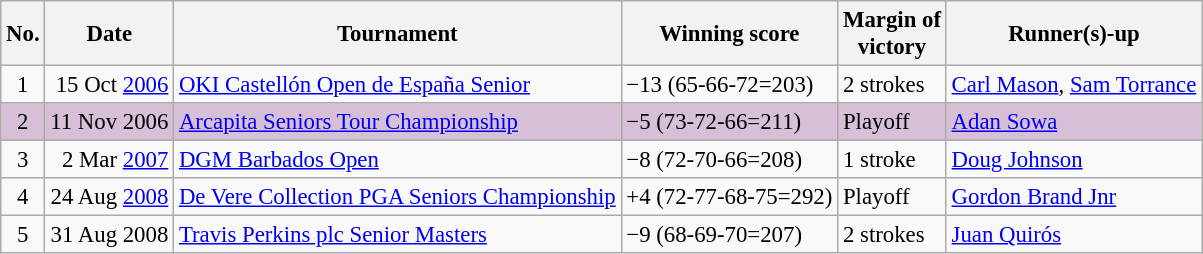<table class="wikitable" style="font-size:95%;">
<tr>
<th>No.</th>
<th>Date</th>
<th>Tournament</th>
<th>Winning score</th>
<th>Margin of<br>victory</th>
<th>Runner(s)-up</th>
</tr>
<tr>
<td align=center>1</td>
<td align=right>15 Oct <a href='#'>2006</a></td>
<td><a href='#'>OKI Castellón Open de España Senior</a></td>
<td>−13 (65-66-72=203)</td>
<td>2 strokes</td>
<td> <a href='#'>Carl Mason</a>,  <a href='#'>Sam Torrance</a></td>
</tr>
<tr style="background:thistle;">
<td align=center>2</td>
<td align=right>11 Nov 2006</td>
<td><a href='#'>Arcapita Seniors Tour Championship</a></td>
<td>−5 (73-72-66=211)</td>
<td>Playoff</td>
<td> <a href='#'>Adan Sowa</a></td>
</tr>
<tr>
<td align=center>3</td>
<td align=right>2 Mar <a href='#'>2007</a></td>
<td><a href='#'>DGM Barbados Open</a></td>
<td>−8 (72-70-66=208)</td>
<td>1 stroke</td>
<td> <a href='#'>Doug Johnson</a></td>
</tr>
<tr>
<td align=center>4</td>
<td align=right>24 Aug <a href='#'>2008</a></td>
<td><a href='#'>De Vere Collection PGA Seniors Championship</a></td>
<td>+4 (72-77-68-75=292)</td>
<td>Playoff</td>
<td> <a href='#'>Gordon Brand Jnr</a></td>
</tr>
<tr>
<td align=center>5</td>
<td align=right>31 Aug 2008</td>
<td><a href='#'>Travis Perkins plc Senior Masters</a></td>
<td>−9 (68-69-70=207)</td>
<td>2 strokes</td>
<td> <a href='#'>Juan Quirós</a></td>
</tr>
</table>
